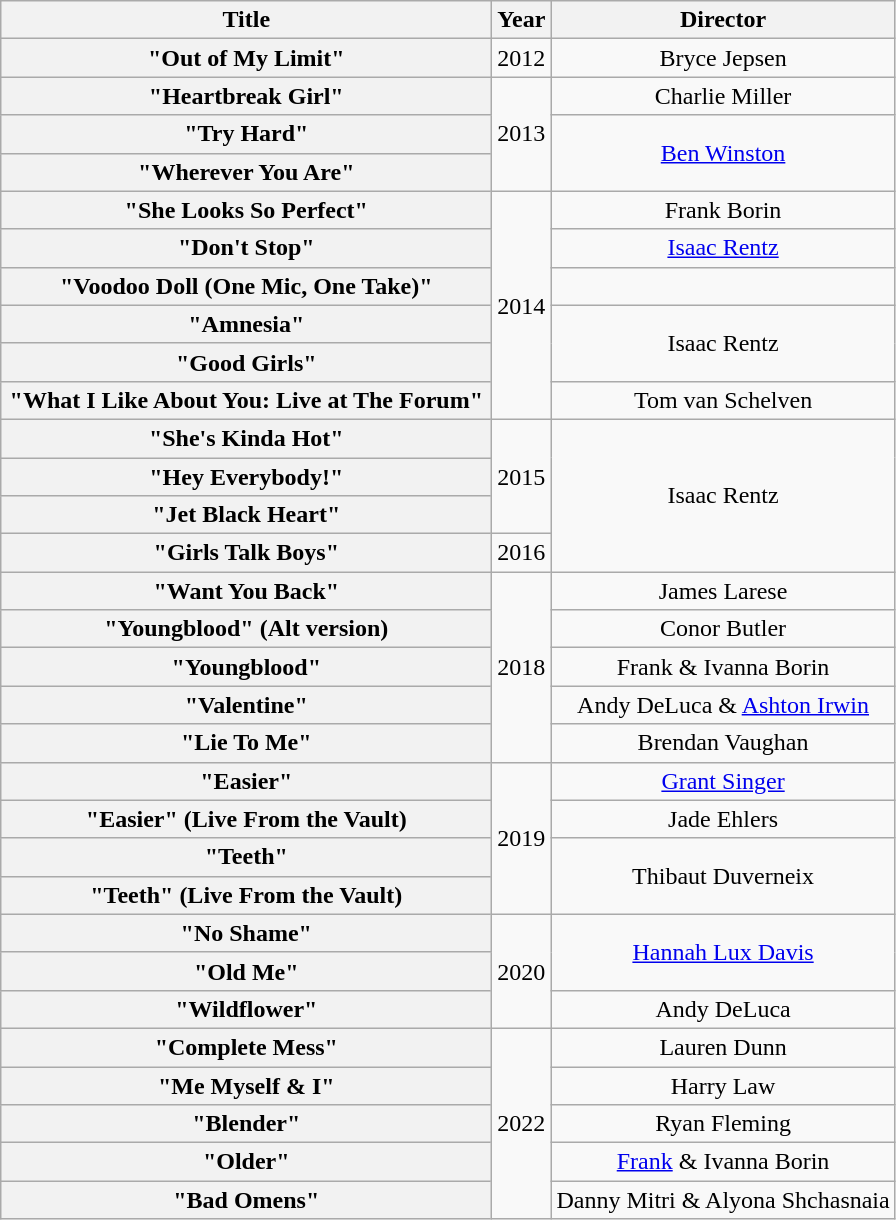<table class="wikitable plainrowheaders" style="text-align:center;">
<tr>
<th scope="col" style="width:20em;">Title</th>
<th scope="col" style="width:1em;">Year</th>
<th scope="col">Director</th>
</tr>
<tr>
<th scope="row">"Out of My Limit"</th>
<td>2012</td>
<td>Bryce Jepsen</td>
</tr>
<tr>
<th scope="row">"Heartbreak Girl"</th>
<td rowspan="3">2013</td>
<td>Charlie Miller</td>
</tr>
<tr>
<th scope="row">"Try Hard"</th>
<td rowspan="2"><a href='#'>Ben Winston</a></td>
</tr>
<tr>
<th scope="row">"Wherever You Are"</th>
</tr>
<tr>
<th scope="row">"She Looks So Perfect"</th>
<td rowspan="6">2014</td>
<td>Frank Borin</td>
</tr>
<tr>
<th scope="row">"Don't Stop"</th>
<td><a href='#'>Isaac Rentz</a></td>
</tr>
<tr>
<th scope="row">"Voodoo Doll (One Mic, One Take)"</th>
<td></td>
</tr>
<tr>
<th scope="row">"Amnesia"</th>
<td rowspan="2">Isaac Rentz</td>
</tr>
<tr>
<th scope="row">"Good Girls"</th>
</tr>
<tr>
<th scope="row">"What I Like About You: Live at The Forum"</th>
<td>Tom van Schelven</td>
</tr>
<tr>
<th scope="row">"She's Kinda Hot"</th>
<td rowspan="3">2015</td>
<td rowspan="4">Isaac Rentz</td>
</tr>
<tr>
<th scope="row">"Hey Everybody!"</th>
</tr>
<tr>
<th scope="row">"Jet Black Heart"</th>
</tr>
<tr>
<th scope="row">"Girls Talk Boys"</th>
<td>2016</td>
</tr>
<tr>
<th scope="row">"Want You Back"</th>
<td rowspan="5">2018</td>
<td>James Larese</td>
</tr>
<tr>
<th scope="row">"Youngblood" (Alt version)</th>
<td>Conor Butler</td>
</tr>
<tr>
<th scope="row">"Youngblood"</th>
<td>Frank & Ivanna Borin</td>
</tr>
<tr>
<th scope="row">"Valentine"</th>
<td>Andy DeLuca & <a href='#'>Ashton Irwin</a></td>
</tr>
<tr>
<th scope="row">"Lie To Me"</th>
<td>Brendan Vaughan</td>
</tr>
<tr>
<th scope="row">"Easier"</th>
<td rowspan="4">2019</td>
<td><a href='#'>Grant Singer</a></td>
</tr>
<tr>
<th scope="row">"Easier" (Live From the Vault)</th>
<td>Jade Ehlers</td>
</tr>
<tr>
<th scope="row">"Teeth"</th>
<td rowspan="2">Thibaut Duverneix</td>
</tr>
<tr>
<th scope="row">"Teeth" (Live From the Vault)</th>
</tr>
<tr>
<th scope="row">"No Shame"</th>
<td rowspan="3">2020</td>
<td rowspan="2"><a href='#'>Hannah Lux Davis</a></td>
</tr>
<tr>
<th scope="row">"Old Me"</th>
</tr>
<tr>
<th scope="row">"Wildflower"</th>
<td>Andy DeLuca</td>
</tr>
<tr>
<th scope="row">"Complete Mess"</th>
<td rowspan="5">2022</td>
<td>Lauren Dunn</td>
</tr>
<tr>
<th scope="row">"Me Myself & I"</th>
<td>Harry Law</td>
</tr>
<tr>
<th scope="row">"Blender"</th>
<td>Ryan Fleming</td>
</tr>
<tr>
<th scope="row">"Older"</th>
<td><a href='#'>Frank</a> & Ivanna Borin</td>
</tr>
<tr>
<th scope="row">"Bad Omens"</th>
<td>Danny Mitri & Alyona Shchasnaia</td>
</tr>
</table>
